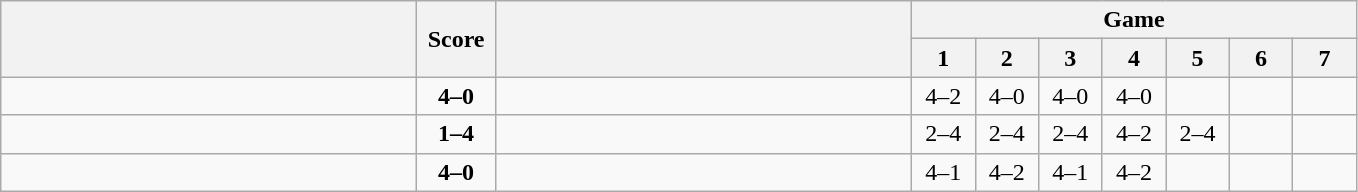<table class="wikitable" style="text-align: center;">
<tr>
<th rowspan=2 align="right" width="270"></th>
<th rowspan=2 width="45">Score</th>
<th rowspan=2 align="left" width="270"></th>
<th colspan=7>Game</th>
</tr>
<tr>
<th width="35">1</th>
<th width="35">2</th>
<th width="35">3</th>
<th width="35">4</th>
<th width="35">5</th>
<th width="35">6</th>
<th width="35">7</th>
</tr>
<tr>
<td align=left><strong></strong></td>
<td align=center><strong>4–0</strong></td>
<td align=left></td>
<td>4–2</td>
<td>4–0</td>
<td>4–0</td>
<td>4–0</td>
<td></td>
<td></td>
<td></td>
</tr>
<tr>
<td align=left></td>
<td align=center><strong>1–4</strong></td>
<td align=left><strong></strong></td>
<td>2–4</td>
<td>2–4</td>
<td>2–4</td>
<td>4–2</td>
<td>2–4</td>
<td></td>
<td></td>
</tr>
<tr>
<td align=left><strong></strong></td>
<td align=center><strong>4–0</strong></td>
<td align=left></td>
<td>4–1</td>
<td>4–2</td>
<td>4–1</td>
<td>4–2</td>
<td></td>
<td></td>
<td></td>
</tr>
</table>
